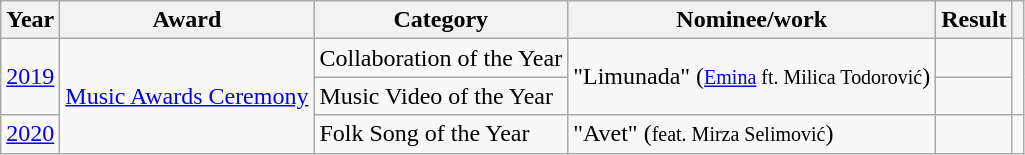<table class="wikitable">
<tr>
<th>Year</th>
<th>Award</th>
<th>Category</th>
<th>Nominee/work</th>
<th>Result</th>
<th></th>
</tr>
<tr>
<td rowspan="2"><a href='#'>2019</a></td>
<td rowspan="3"><a href='#'>Music Awards Ceremony</a></td>
<td>Collaboration of the Year</td>
<td rowspan="2">"Limunada" (<small><a href='#'>Emina</a> ft. Milica Todorović</small>)</td>
<td></td>
<td rowspan="2"></td>
</tr>
<tr>
<td>Music Video of the Year</td>
<td></td>
</tr>
<tr>
<td><a href='#'>2020</a></td>
<td>Folk Song of the Year</td>
<td>"Avet" (<small>feat. Mirza Selimović</small>)</td>
<td></td>
<td></td>
</tr>
</table>
